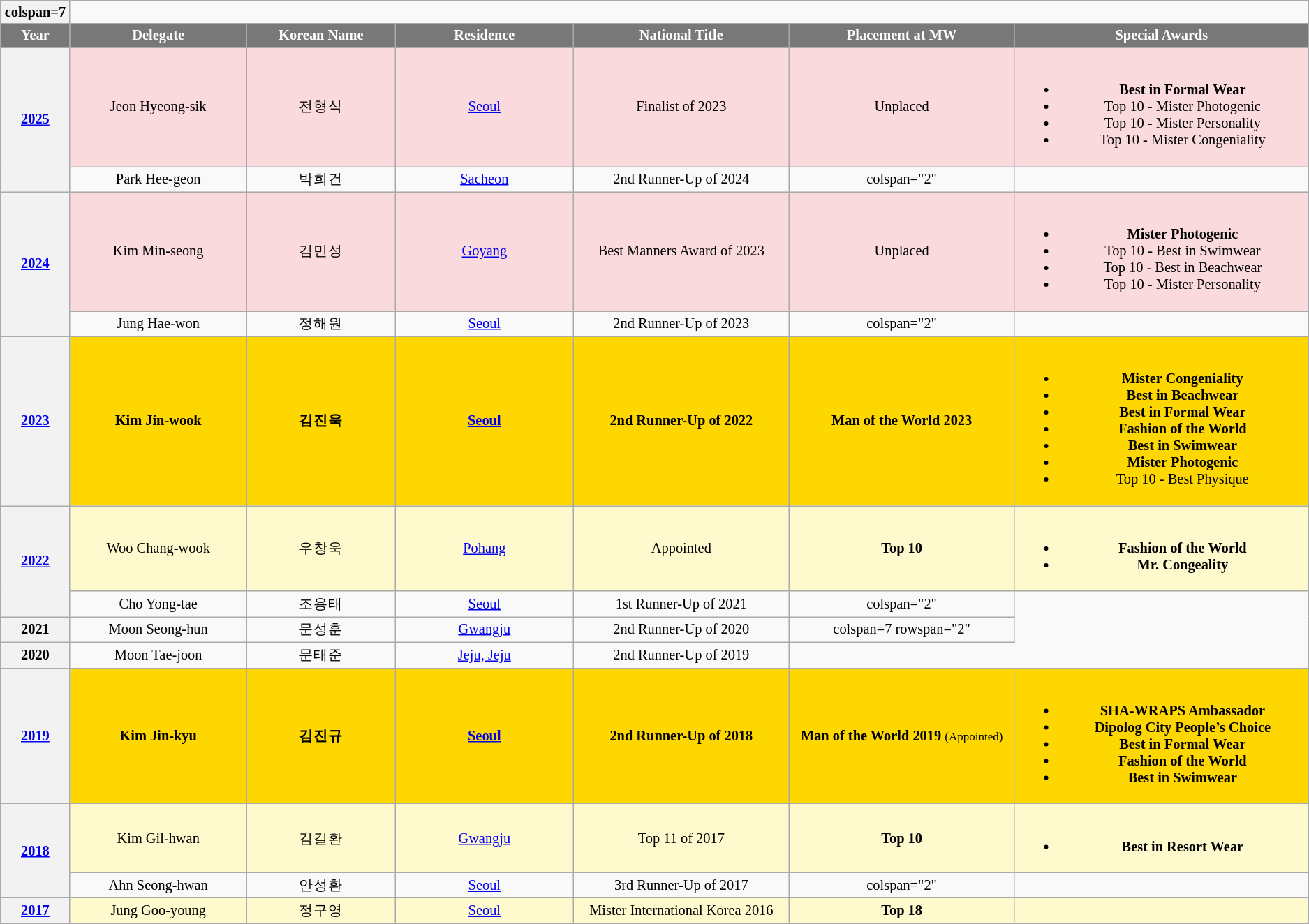<table class="wikitable sortable" style="font-size: 85%; text-align:center">
<tr>
<th>colspan=7 </th>
</tr>
<tr>
<th width="60" style="background-color:#787878;color:#FFFFFF;">Year</th>
<th width="180" style="background-color:#787878;color:#FFFFFF;">Delegate</th>
<th width="150" style="background-color:#787878;color:#FFFFFF;">Korean Name</th>
<th width="180" style="background-color:#787878;color:#FFFFFF;">Residence</th>
<th width="220" style="background-color:#787878;color:#FFFFFF;">National Title</th>
<th width="230" style="background-color:#787878;color:#FFFFFF;">Placement at MW</th>
<th width="300" style="background-color:#787878;color:#FFFFFF;">Special Awards</th>
</tr>
<tr style="background-color:#FADADD;: bold">
<th rowspan="2"><a href='#'>2025</a></th>
<td>Jeon Hyeong-sik</td>
<td>전형식</td>
<td><a href='#'>Seoul</a></td>
<td>Finalist of 2023</td>
<td>Unplaced</td>
<td><br><ul><li> <strong>Best in Formal Wear</strong></li><li>Top 10 -  Mister Photogenic</li><li>Top 10 -  Mister Personality</li><li>Top 10 -  Mister Congeniality</li></ul></td>
</tr>
<tr>
<td>Park Hee-geon</td>
<td>박희건</td>
<td><a href='#'>Sacheon</a></td>
<td>2nd Runner-Up of 2024</td>
<td>colspan="2" </td>
</tr>
<tr style="background-color:#FADADD;: bold">
<th rowspan="2"><a href='#'>2024</a></th>
<td>Kim Min-seong</td>
<td>김민성</td>
<td><a href='#'>Goyang</a></td>
<td>Best Manners Award of 2023</td>
<td>Unplaced</td>
<td><br><ul><li> <strong>Mister Photogenic</strong></li><li>Top 10 -  Best in Swimwear</li><li>Top 10 -  Best in Beachwear</li><li>Top 10 -  Mister Personality</li></ul></td>
</tr>
<tr>
<td>Jung Hae-won</td>
<td>정해원</td>
<td><a href='#'>Seoul</a></td>
<td>2nd Runner-Up of 2023</td>
<td>colspan="2" </td>
</tr>
<tr style="background:GOLD;">
<th><strong><a href='#'>2023</a></strong></th>
<td><strong> Kim Jin-wook</strong> </td>
<td><strong>김진욱</strong></td>
<td><strong><a href='#'>Seoul</a></strong></td>
<td><strong> 2nd Runner-Up of 2022</strong></td>
<td><strong>Man of the World 2023</strong></td>
<td><br><ul><li><strong> Mister Congeniality</strong></li><li><strong> Best in Beachwear </strong></li><li><strong> Best in Formal Wear</strong></li><li><strong> Fashion of the World</strong></li><li><strong> Best in Swimwear</strong></li><li><strong> Mister Photogenic</strong></li><li>Top 10 -  Best Physique</li></ul></td>
</tr>
<tr style="background-color:#FFFACD;">
<th rowspan="2"><a href='#'>2022</a></th>
<td>Woo Chang-wook</td>
<td>우창욱</td>
<td><a href='#'>Pohang</a></td>
<td>Appointed</td>
<td><strong>Top 10</strong></td>
<td><br><ul><li><strong> Fashion of the World</strong></li><li><strong> Mr. Congeality</strong></li></ul></td>
</tr>
<tr>
<td>Cho Yong-tae</td>
<td>조용태</td>
<td><a href='#'>Seoul</a></td>
<td>1st Runner-Up of 2021</td>
<td>colspan="2" </td>
</tr>
<tr>
<th>2021</th>
<td>Moon Seong-hun</td>
<td>문성훈</td>
<td><a href='#'>Gwangju</a></td>
<td>2nd Runner-Up of 2020</td>
<td>colspan=7 rowspan="2" </td>
</tr>
<tr>
<th>2020</th>
<td>Moon Tae-joon</td>
<td>문태준</td>
<td><a href='#'>Jeju, Jeju</a></td>
<td>2nd Runner-Up of 2019</td>
</tr>
<tr style="background-color:GOLD;">
<th><strong><a href='#'>2019</a></strong></th>
<td><strong>Kim Jin-kyu</strong></td>
<td><strong>김진규</strong></td>
<td><strong><a href='#'>Seoul</a></strong></td>
<td><strong>2nd Runner-Up of 2018</strong></td>
<td><strong>Man of the World 2019</strong> <small>(Appointed)</small></td>
<td><br><ul><li><strong>SHA-WRAPS Ambassador</strong></li><li><strong>Dipolog City People’s Choice</strong></li><li> <strong>Best in Formal Wear</strong></li><li> <strong>Fashion of the World</strong></li><li> <strong>Best in Swimwear</strong></li></ul></td>
</tr>
<tr style="background-color:#FFFACD;">
<th rowspan="2"><a href='#'>2018</a></th>
<td>Kim Gil-hwan</td>
<td>김길환</td>
<td><a href='#'>Gwangju</a></td>
<td>Top 11 of 2017</td>
<td><strong>Top 10</strong></td>
<td><br><ul><li> <strong>Best in Resort Wear</strong></li></ul></td>
</tr>
<tr>
<td>Ahn Seong-hwan</td>
<td>안성환</td>
<td><a href='#'>Seoul</a></td>
<td>3rd Runner-Up of 2017</td>
<td>colspan="2" </td>
</tr>
<tr style="background-color:#FFFACD;">
<th><a href='#'>2017</a></th>
<td>Jung Goo-young</td>
<td>정구영</td>
<td><a href='#'>Seoul</a></td>
<td>Mister International Korea 2016</td>
<td><strong>Top 18</strong></td>
<td></td>
</tr>
</table>
